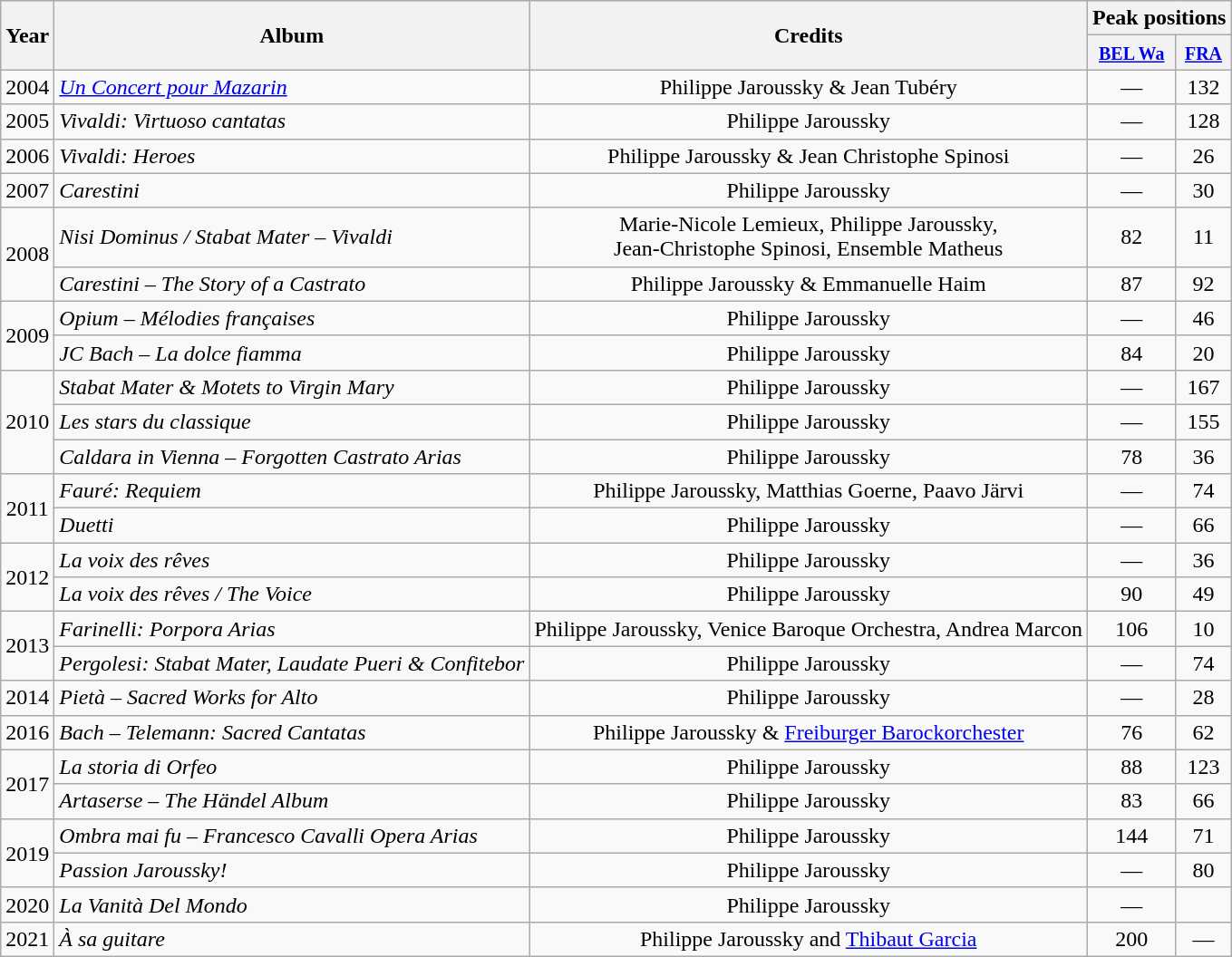<table class="wikitable">
<tr>
<th align="center" rowspan="2">Year</th>
<th align="center" rowspan="2">Album</th>
<th align="center" rowspan="2">Credits</th>
<th align="center" colspan="2">Peak positions</th>
</tr>
<tr>
<th><small><a href='#'>BEL Wa</a></small></th>
<th><small><a href='#'>FRA</a></small></th>
</tr>
<tr>
<td align="center">2004</td>
<td><em><a href='#'>Un Concert pour Mazarin</a></em></td>
<td align="center">Philippe Jaroussky & Jean Tubéry</td>
<td align="center">—</td>
<td align="center">132</td>
</tr>
<tr>
<td align="center">2005</td>
<td><em>Vivaldi: Virtuoso cantatas</em></td>
<td align="center">Philippe Jaroussky</td>
<td align="center">—</td>
<td align="center">128</td>
</tr>
<tr>
<td align="center">2006</td>
<td><em>Vivaldi: Heroes</em></td>
<td align="center">Philippe Jaroussky & Jean Christophe Spinosi</td>
<td align="center">—</td>
<td align="center">26</td>
</tr>
<tr>
<td align="center">2007</td>
<td><em>Carestini</em></td>
<td align="center">Philippe Jaroussky</td>
<td align="center">—</td>
<td align="center">30</td>
</tr>
<tr>
<td align="center" rowspan="2">2008</td>
<td><em>Nisi Dominus / Stabat Mater – Vivaldi</em></td>
<td align="center">Marie-Nicole Lemieux, Philippe Jaroussky, <br>Jean-Christophe Spinosi, Ensemble Matheus</td>
<td align="center">82</td>
<td align="center">11</td>
</tr>
<tr>
<td><em>Carestini – The Story of a Castrato</em></td>
<td align="center">Philippe Jaroussky & Emmanuelle Haim</td>
<td align="center">87</td>
<td align="center">92</td>
</tr>
<tr>
<td align="center" rowspan="2">2009</td>
<td><em>Opium – Mélodies françaises</em></td>
<td align="center">Philippe Jaroussky</td>
<td align="center">—</td>
<td align="center">46</td>
</tr>
<tr>
<td><em>JC Bach – La dolce fiamma</em></td>
<td align="center">Philippe Jaroussky</td>
<td align="center">84</td>
<td align="center">20</td>
</tr>
<tr>
<td align="center" rowspan="3">2010</td>
<td><em>Stabat Mater & Motets to Virgin Mary</em></td>
<td align="center">Philippe Jaroussky</td>
<td align="center">—</td>
<td align="center">167</td>
</tr>
<tr>
<td><em>Les stars du classique</em></td>
<td align="center">Philippe Jaroussky</td>
<td align="center">—</td>
<td align="center">155</td>
</tr>
<tr>
<td><em>Caldara in Vienna – Forgotten Castrato Arias</em></td>
<td align="center">Philippe Jaroussky</td>
<td align="center">78</td>
<td align="center">36</td>
</tr>
<tr>
<td align="center" rowspan="2">2011</td>
<td><em>Fauré: Requiem</em></td>
<td align="center">Philippe Jaroussky, Matthias Goerne, Paavo Järvi</td>
<td align="center">—</td>
<td align="center">74</td>
</tr>
<tr>
<td><em>Duetti</em></td>
<td align="center">Philippe Jaroussky</td>
<td align="center">—</td>
<td align="center">66</td>
</tr>
<tr>
<td align="center" rowspan="2">2012</td>
<td><em>La voix des rêves</em></td>
<td align="center">Philippe Jaroussky</td>
<td align="center">—</td>
<td align="center">36</td>
</tr>
<tr>
<td><em>La voix des rêves / The Voice</em></td>
<td align="center">Philippe Jaroussky</td>
<td align="center">90</td>
<td align="center">49</td>
</tr>
<tr>
<td align="center" rowspan="2">2013</td>
<td><em>Farinelli: Porpora Arias</em></td>
<td align="center">Philippe Jaroussky, Venice Baroque Orchestra, Andrea Marcon</td>
<td align="center">106</td>
<td align="center">10</td>
</tr>
<tr>
<td><em>Pergolesi: Stabat Mater, Laudate Pueri & Confitebor</em></td>
<td align="center">Philippe Jaroussky</td>
<td align="center">—</td>
<td align="center">74</td>
</tr>
<tr>
<td align="center">2014</td>
<td><em>Pietà – Sacred Works for Alto</em></td>
<td align="center">Philippe Jaroussky</td>
<td align="center">—</td>
<td align="center">28</td>
</tr>
<tr>
<td align="center">2016</td>
<td><em>Bach – Telemann: Sacred Cantatas</em></td>
<td align="center">Philippe Jaroussky & <a href='#'>Freiburger Barockorchester</a></td>
<td align="center">76</td>
<td align="center">62</td>
</tr>
<tr>
<td align="center" rowspan="2">2017</td>
<td><em>La storia di Orfeo</em></td>
<td align="center">Philippe Jaroussky</td>
<td align="center">88</td>
<td align="center">123</td>
</tr>
<tr>
<td><em>Artaserse – The Händel Album</em></td>
<td align="center">Philippe Jaroussky</td>
<td align="center">83</td>
<td align="center">66</td>
</tr>
<tr>
<td align="center" rowspan="2">2019</td>
<td><em>Ombra mai fu – Francesco Cavalli Opera Arias</em></td>
<td align="center">Philippe Jaroussky</td>
<td align="center">144</td>
<td align="center">71</td>
</tr>
<tr>
<td><em>Passion Jaroussky!</em></td>
<td align="center">Philippe Jaroussky</td>
<td align="center">—</td>
<td align="center">80</td>
</tr>
<tr>
<td align="center">2020</td>
<td><em>La Vanità Del Mondo</em></td>
<td align="center">Philippe Jaroussky</td>
<td align="center">—</td>
</tr>
<tr>
<td align="center">2021</td>
<td><em>À sa guitare</em></td>
<td align="center">Philippe Jaroussky and <a href='#'>Thibaut Garcia</a></td>
<td align="center">200</td>
<td align="center">—</td>
</tr>
</table>
